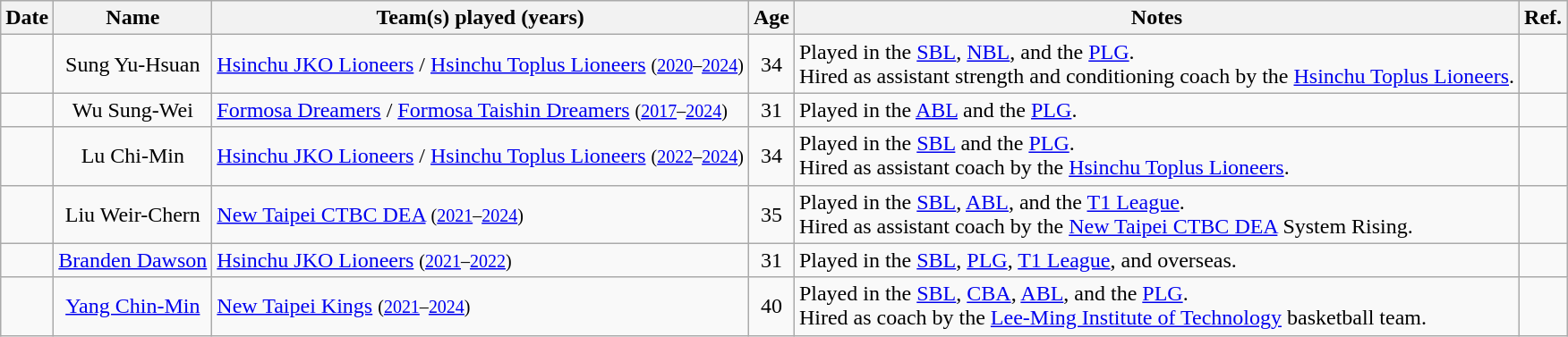<table class="wikitable sortable" style="text-align:center">
<tr>
<th>Date</th>
<th>Name</th>
<th>Team(s) played (years)</th>
<th>Age</th>
<th>Notes</th>
<th>Ref.</th>
</tr>
<tr>
<td></td>
<td>Sung Yu-Hsuan</td>
<td align="left"><a href='#'>Hsinchu JKO Lioneers</a> / <a href='#'>Hsinchu Toplus Lioneers</a> <small>(<a href='#'>2020</a>–<a href='#'>2024</a>)</small></td>
<td>34</td>
<td align="left">Played in the <a href='#'>SBL</a>, <a href='#'>NBL</a>, and the <a href='#'>PLG</a>.<br>Hired as assistant strength and conditioning coach by the <a href='#'>Hsinchu Toplus Lioneers</a>.</td>
<td></td>
</tr>
<tr>
<td></td>
<td>Wu Sung-Wei</td>
<td align="left"><a href='#'>Formosa Dreamers</a> / <a href='#'>Formosa Taishin Dreamers</a> <small>(<a href='#'>2017</a>–<a href='#'>2024</a>)</small></td>
<td>31</td>
<td align="left">Played in the <a href='#'>ABL</a> and the <a href='#'>PLG</a>.</td>
<td></td>
</tr>
<tr>
<td></td>
<td>Lu Chi-Min</td>
<td align="left"><a href='#'>Hsinchu JKO Lioneers</a> / <a href='#'>Hsinchu Toplus Lioneers</a> <small>(<a href='#'>2022</a>–<a href='#'>2024</a>)</small></td>
<td>34</td>
<td align="left">Played in the <a href='#'>SBL</a> and the <a href='#'>PLG</a>.<br>Hired as assistant coach by the <a href='#'>Hsinchu Toplus Lioneers</a>.</td>
<td></td>
</tr>
<tr>
<td></td>
<td>Liu Weir-Chern</td>
<td align="left"><a href='#'>New Taipei CTBC DEA</a> <small>(<a href='#'>2021</a>–<a href='#'>2024</a>)</small></td>
<td>35</td>
<td align="left">Played in the <a href='#'>SBL</a>, <a href='#'>ABL</a>, and the <a href='#'>T1 League</a>.<br>Hired as assistant coach by the <a href='#'>New Taipei CTBC DEA</a> System Rising.</td>
<td></td>
</tr>
<tr>
<td></td>
<td><a href='#'>Branden Dawson</a></td>
<td align="left"><a href='#'>Hsinchu JKO Lioneers</a> <small>(<a href='#'>2021</a>–<a href='#'>2022</a>)</small></td>
<td>31</td>
<td align="left">Played in the <a href='#'>SBL</a>, <a href='#'>PLG</a>, <a href='#'>T1 League</a>, and overseas.</td>
<td></td>
</tr>
<tr>
<td></td>
<td><a href='#'>Yang Chin-Min</a></td>
<td align="left"><a href='#'>New Taipei Kings</a> <small>(<a href='#'>2021</a>–<a href='#'>2024</a>)</small></td>
<td>40</td>
<td align="left">Played in the <a href='#'>SBL</a>, <a href='#'>CBA</a>, <a href='#'>ABL</a>, and the <a href='#'>PLG</a>.<br>Hired as coach by the <a href='#'>Lee-Ming Institute of Technology</a> basketball team.</td>
<td></td>
</tr>
</table>
